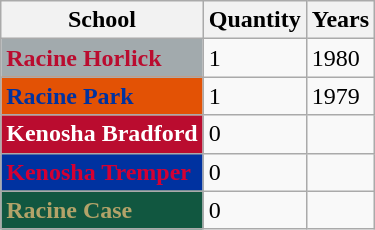<table class="wikitable">
<tr>
<th>School</th>
<th>Quantity</th>
<th>Years</th>
</tr>
<tr>
<td style="background: #a2aaad; color: #ba0c2f"><strong>Racine Horlick</strong></td>
<td>1</td>
<td>1980</td>
</tr>
<tr>
<td style="background: #e35205; color: #0032a0"><strong>Racine Park</strong></td>
<td>1</td>
<td>1979</td>
</tr>
<tr>
<td style="background: #ba0c2f; color: white"><strong>Kenosha Bradford</strong></td>
<td>0</td>
<td></td>
</tr>
<tr>
<td style="background: #0032a0; color: #d50032"><strong>Kenosha Tremper</strong></td>
<td>0</td>
<td></td>
</tr>
<tr>
<td style="background: #115740; color: #b3a369"><strong>Racine Case</strong></td>
<td>0</td>
<td></td>
</tr>
</table>
